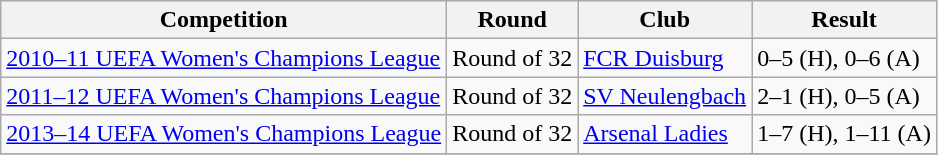<table class="wikitable">
<tr>
<th>Competition</th>
<th>Round</th>
<th>Club</th>
<th>Result</th>
</tr>
<tr>
<td rowspan=1><a href='#'>2010–11 UEFA Women's Champions League</a></td>
<td>Round of 32</td>
<td> <a href='#'>FCR Duisburg</a></td>
<td>0–5 (H), 0–6 (A)</td>
</tr>
<tr>
<td rowspan=1><a href='#'>2011–12 UEFA Women's Champions League</a></td>
<td>Round of 32</td>
<td> <a href='#'>SV Neulengbach</a></td>
<td>2–1 (H), 0–5 (A)</td>
</tr>
<tr>
<td rowspan=1><a href='#'>2013–14 UEFA Women's Champions League</a></td>
<td>Round of 32</td>
<td> <a href='#'>Arsenal Ladies</a></td>
<td>1–7 (H), 1–11 (A)</td>
</tr>
<tr>
</tr>
</table>
